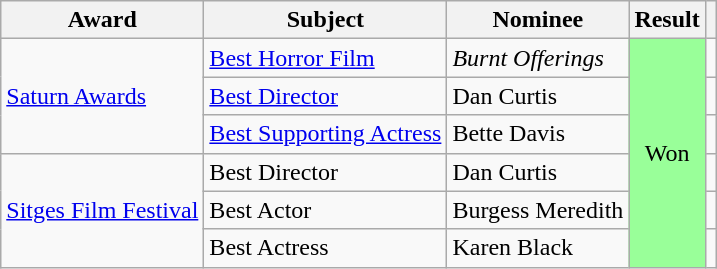<table class="wikitable">
<tr>
<th>Award</th>
<th>Subject</th>
<th>Nominee</th>
<th>Result</th>
<th></th>
</tr>
<tr>
<td rowspan="3"><a href='#'>Saturn Awards</a></td>
<td><a href='#'>Best Horror Film</a></td>
<td><em>Burnt Offerings</em></td>
<td rowspan="6" style="background: #99FF99; color: black; vertical-align: middle; text-align: center; " class="yes table-yes2">Won</td>
<td style="text-align:center;"></td>
</tr>
<tr>
<td><a href='#'>Best Director</a></td>
<td>Dan Curtis</td>
<td style="text-align:center;"></td>
</tr>
<tr>
<td><a href='#'>Best Supporting Actress</a></td>
<td>Bette Davis</td>
<td style="text-align:center;"></td>
</tr>
<tr>
<td rowspan="3"><a href='#'>Sitges Film Festival</a></td>
<td>Best Director</td>
<td>Dan Curtis</td>
<td style="text-align:center;"></td>
</tr>
<tr>
<td>Best Actor</td>
<td>Burgess Meredith</td>
<td style="text-align:center;"></td>
</tr>
<tr>
<td>Best Actress</td>
<td>Karen Black</td>
<td style="text-align:center;"></td>
</tr>
</table>
